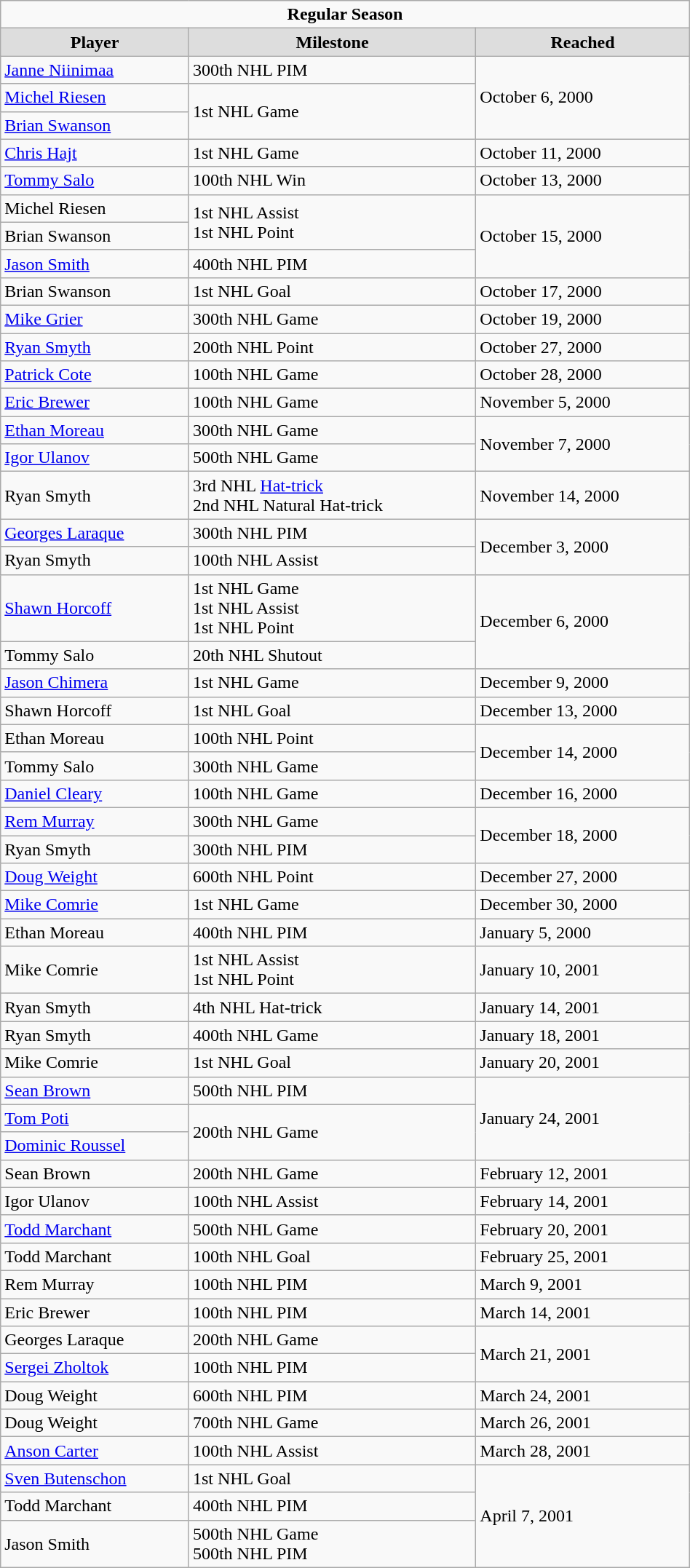<table class="wikitable" style="width:50%;">
<tr>
<td colspan="10" style="text-align:center;"><strong>Regular Season</strong></td>
</tr>
<tr style="text-align:center; background:#ddd;">
<td><strong>Player</strong></td>
<td><strong>Milestone</strong></td>
<td><strong>Reached</strong></td>
</tr>
<tr>
<td><a href='#'>Janne Niinimaa</a></td>
<td>300th NHL PIM</td>
<td rowspan="3">October 6, 2000</td>
</tr>
<tr>
<td><a href='#'>Michel Riesen</a></td>
<td rowspan="2">1st NHL Game</td>
</tr>
<tr>
<td><a href='#'>Brian Swanson</a></td>
</tr>
<tr>
<td><a href='#'>Chris Hajt</a></td>
<td>1st NHL Game</td>
<td>October 11, 2000</td>
</tr>
<tr>
<td><a href='#'>Tommy Salo</a></td>
<td>100th NHL Win</td>
<td>October 13, 2000</td>
</tr>
<tr>
<td>Michel Riesen</td>
<td rowspan="2">1st NHL Assist<br>1st NHL Point</td>
<td rowspan="3">October 15, 2000</td>
</tr>
<tr>
<td>Brian Swanson</td>
</tr>
<tr>
<td><a href='#'>Jason Smith</a></td>
<td>400th NHL PIM</td>
</tr>
<tr>
<td>Brian Swanson</td>
<td>1st NHL Goal</td>
<td>October 17, 2000</td>
</tr>
<tr>
<td><a href='#'>Mike Grier</a></td>
<td>300th NHL Game</td>
<td>October 19, 2000</td>
</tr>
<tr>
<td><a href='#'>Ryan Smyth</a></td>
<td>200th NHL Point</td>
<td>October 27, 2000</td>
</tr>
<tr>
<td><a href='#'>Patrick Cote</a></td>
<td>100th NHL Game</td>
<td>October 28, 2000</td>
</tr>
<tr>
<td><a href='#'>Eric Brewer</a></td>
<td>100th NHL Game</td>
<td>November 5, 2000</td>
</tr>
<tr>
<td><a href='#'>Ethan Moreau</a></td>
<td>300th NHL Game</td>
<td rowspan="2">November 7, 2000</td>
</tr>
<tr>
<td><a href='#'>Igor Ulanov</a></td>
<td>500th NHL Game</td>
</tr>
<tr>
<td>Ryan Smyth</td>
<td>3rd NHL <a href='#'>Hat-trick</a><br>2nd NHL Natural Hat-trick</td>
<td>November 14, 2000</td>
</tr>
<tr>
<td><a href='#'>Georges Laraque</a></td>
<td>300th NHL PIM</td>
<td rowspan="2">December 3, 2000</td>
</tr>
<tr>
<td>Ryan Smyth</td>
<td>100th NHL Assist</td>
</tr>
<tr>
<td><a href='#'>Shawn Horcoff</a></td>
<td>1st NHL Game<br>1st NHL Assist<br>1st NHL Point</td>
<td rowspan="2">December 6, 2000</td>
</tr>
<tr>
<td>Tommy Salo</td>
<td>20th NHL Shutout</td>
</tr>
<tr>
<td><a href='#'>Jason Chimera</a></td>
<td>1st NHL Game</td>
<td>December 9, 2000</td>
</tr>
<tr>
<td>Shawn Horcoff</td>
<td>1st NHL Goal</td>
<td>December 13, 2000</td>
</tr>
<tr>
<td>Ethan Moreau</td>
<td>100th NHL Point</td>
<td rowspan="2">December 14, 2000</td>
</tr>
<tr>
<td>Tommy Salo</td>
<td>300th NHL Game</td>
</tr>
<tr>
<td><a href='#'>Daniel Cleary</a></td>
<td>100th NHL Game</td>
<td>December 16, 2000</td>
</tr>
<tr>
<td><a href='#'>Rem Murray</a></td>
<td>300th NHL Game</td>
<td rowspan="2">December 18, 2000</td>
</tr>
<tr>
<td>Ryan Smyth</td>
<td>300th NHL PIM</td>
</tr>
<tr>
<td><a href='#'>Doug Weight</a></td>
<td>600th NHL Point</td>
<td>December 27, 2000</td>
</tr>
<tr>
<td><a href='#'>Mike Comrie</a></td>
<td>1st NHL Game</td>
<td>December 30, 2000</td>
</tr>
<tr>
<td>Ethan Moreau</td>
<td>400th NHL PIM</td>
<td>January 5, 2000</td>
</tr>
<tr>
<td>Mike Comrie</td>
<td>1st NHL Assist<br>1st NHL Point</td>
<td>January 10, 2001</td>
</tr>
<tr>
<td>Ryan Smyth</td>
<td>4th NHL Hat-trick</td>
<td>January 14, 2001</td>
</tr>
<tr>
<td>Ryan Smyth</td>
<td>400th NHL Game</td>
<td>January 18, 2001</td>
</tr>
<tr>
<td>Mike Comrie</td>
<td>1st NHL Goal</td>
<td>January 20, 2001</td>
</tr>
<tr>
<td><a href='#'>Sean Brown</a></td>
<td>500th NHL PIM</td>
<td rowspan="3">January 24, 2001</td>
</tr>
<tr>
<td><a href='#'>Tom Poti</a></td>
<td rowspan="2">200th NHL Game</td>
</tr>
<tr>
<td><a href='#'>Dominic Roussel</a></td>
</tr>
<tr>
<td>Sean Brown</td>
<td>200th NHL Game</td>
<td>February 12, 2001</td>
</tr>
<tr>
<td>Igor Ulanov</td>
<td>100th NHL Assist</td>
<td>February 14, 2001</td>
</tr>
<tr>
<td><a href='#'>Todd Marchant</a></td>
<td>500th NHL Game</td>
<td>February 20, 2001</td>
</tr>
<tr>
<td>Todd Marchant</td>
<td>100th NHL Goal</td>
<td>February 25, 2001</td>
</tr>
<tr>
<td>Rem Murray</td>
<td>100th NHL PIM</td>
<td>March 9, 2001</td>
</tr>
<tr>
<td>Eric Brewer</td>
<td>100th NHL PIM</td>
<td>March 14, 2001</td>
</tr>
<tr>
<td>Georges Laraque</td>
<td>200th NHL Game</td>
<td rowspan="2">March 21, 2001</td>
</tr>
<tr>
<td><a href='#'>Sergei Zholtok</a></td>
<td>100th NHL PIM</td>
</tr>
<tr>
<td>Doug Weight</td>
<td>600th NHL PIM</td>
<td>March 24, 2001</td>
</tr>
<tr>
<td>Doug Weight</td>
<td>700th NHL Game</td>
<td>March 26, 2001</td>
</tr>
<tr>
<td><a href='#'>Anson Carter</a></td>
<td>100th NHL Assist</td>
<td>March 28, 2001</td>
</tr>
<tr>
<td><a href='#'>Sven Butenschon</a></td>
<td>1st NHL Goal</td>
<td rowspan="3">April 7, 2001</td>
</tr>
<tr>
<td>Todd Marchant</td>
<td>400th NHL PIM</td>
</tr>
<tr>
<td>Jason Smith</td>
<td>500th NHL Game<br>500th NHL PIM</td>
</tr>
</table>
